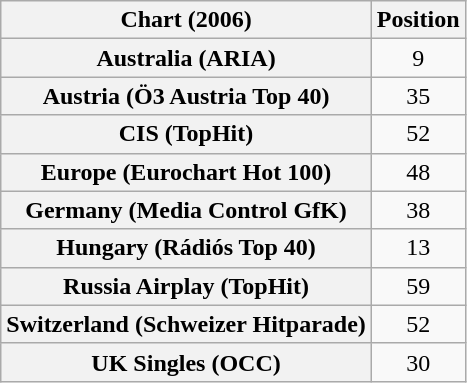<table class="wikitable sortable plainrowheaders" style="text-align:center">
<tr>
<th>Chart (2006)</th>
<th>Position</th>
</tr>
<tr>
<th scope="row">Australia (ARIA)</th>
<td>9</td>
</tr>
<tr>
<th scope="row">Austria (Ö3 Austria Top 40)</th>
<td>35</td>
</tr>
<tr>
<th scope="row">CIS (TopHit)</th>
<td>52</td>
</tr>
<tr>
<th scope="row">Europe (Eurochart Hot 100)</th>
<td>48</td>
</tr>
<tr>
<th scope="row">Germany (Media Control GfK)</th>
<td>38</td>
</tr>
<tr>
<th scope="row">Hungary (Rádiós Top 40)</th>
<td>13</td>
</tr>
<tr>
<th scope="row">Russia Airplay (TopHit)</th>
<td>59</td>
</tr>
<tr>
<th scope="row">Switzerland (Schweizer Hitparade)</th>
<td>52</td>
</tr>
<tr>
<th scope="row">UK Singles (OCC)</th>
<td>30</td>
</tr>
</table>
